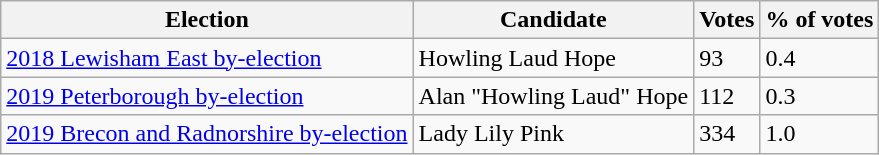<table class="wikitable">
<tr>
<th>Election</th>
<th>Candidate</th>
<th>Votes</th>
<th>% of votes</th>
</tr>
<tr>
<td><a href='#'>2018 Lewisham East by-election</a></td>
<td>Howling Laud Hope</td>
<td>93</td>
<td>0.4</td>
</tr>
<tr>
<td><a href='#'>2019 Peterborough by-election</a></td>
<td>Alan "Howling Laud" Hope</td>
<td>112</td>
<td>0.3</td>
</tr>
<tr>
<td><a href='#'>2019 Brecon and Radnorshire by-election</a></td>
<td>Lady Lily Pink</td>
<td>334</td>
<td>1.0</td>
</tr>
</table>
